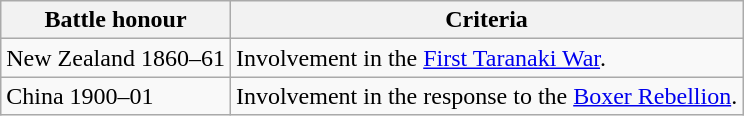<table class="wikitable" border="1">
<tr>
<th>Battle honour</th>
<th>Criteria</th>
</tr>
<tr>
<td>New Zealand 1860–61</td>
<td>Involvement in the <a href='#'>First Taranaki War</a>.</td>
</tr>
<tr>
<td>China 1900–01</td>
<td>Involvement in the response to the <a href='#'>Boxer Rebellion</a>.</td>
</tr>
</table>
